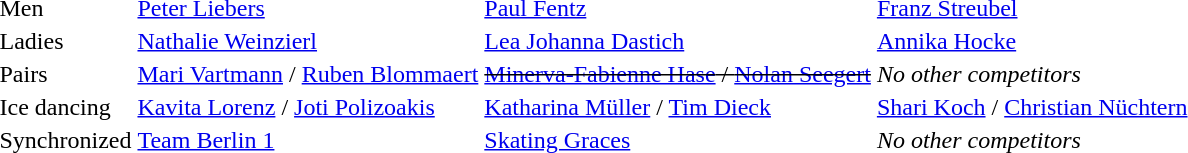<table>
<tr>
<td>Men</td>
<td><a href='#'>Peter Liebers</a></td>
<td><a href='#'>Paul Fentz</a></td>
<td><a href='#'>Franz Streubel</a></td>
</tr>
<tr>
<td>Ladies</td>
<td><a href='#'>Nathalie Weinzierl</a></td>
<td><a href='#'>Lea Johanna Dastich</a></td>
<td><a href='#'>Annika Hocke</a></td>
</tr>
<tr>
<td>Pairs</td>
<td><a href='#'>Mari Vartmann</a> / <a href='#'>Ruben Blommaert</a></td>
<td><s><a href='#'>Minerva-Fabienne Hase</a> / <a href='#'>Nolan Seegert</a></s></td>
<td><em>No other competitors</em></td>
</tr>
<tr>
<td>Ice dancing</td>
<td><a href='#'>Kavita Lorenz</a> / <a href='#'>Joti Polizoakis</a></td>
<td><a href='#'>Katharina Müller</a> / <a href='#'>Tim Dieck</a></td>
<td><a href='#'>Shari Koch</a> / <a href='#'>Christian Nüchtern</a></td>
</tr>
<tr>
<td>Synchronized</td>
<td><a href='#'>Team Berlin 1</a></td>
<td><a href='#'>Skating Graces</a></td>
<td><em>No other competitors</em></td>
</tr>
</table>
